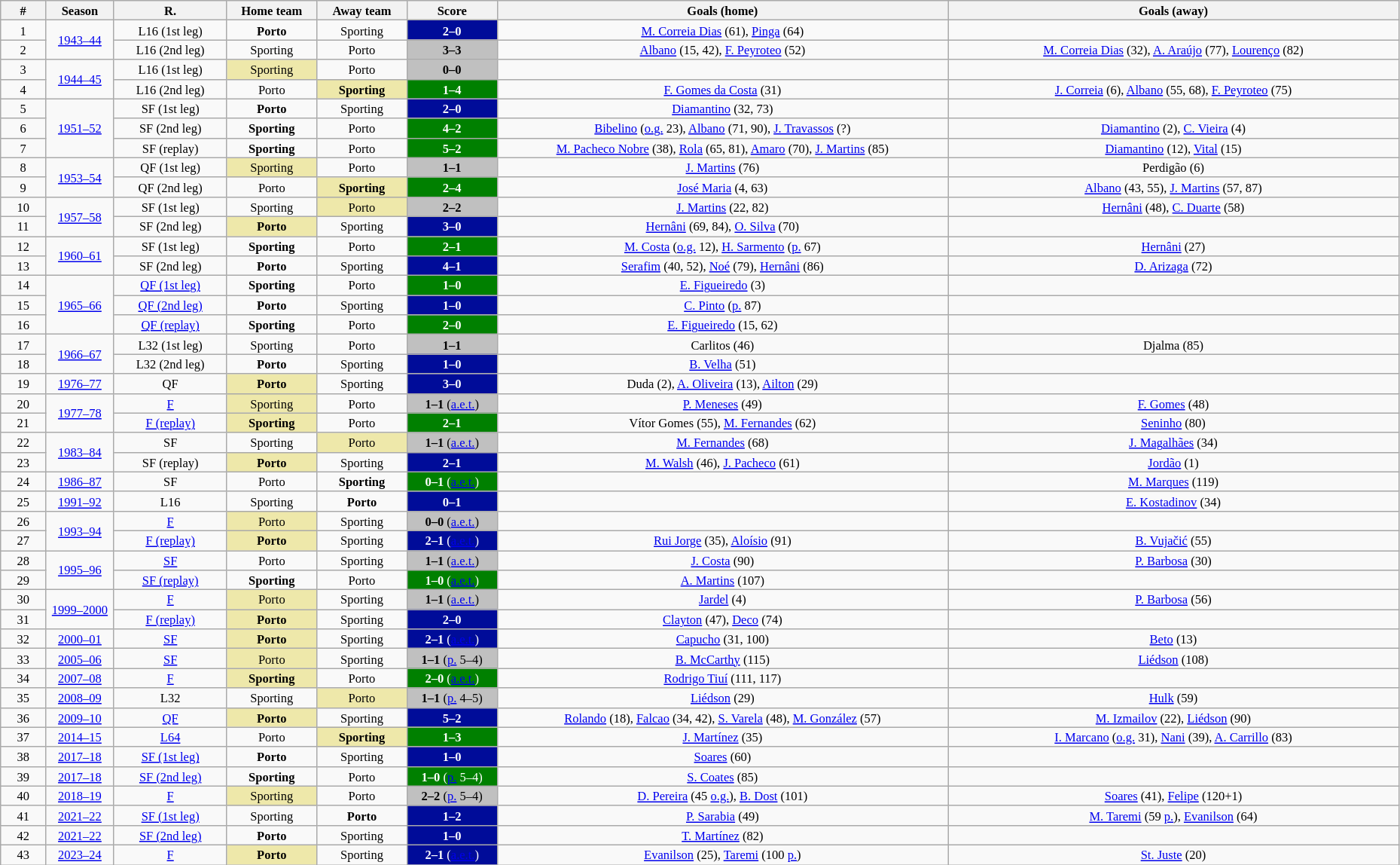<table class="wikitable" style="width:98%; margin:0 left; font-size: 11px">
<tr>
<th width=2%>#</th>
<th class="unsortable" width=3%>Season</th>
<th width=5%>R.</th>
<th width=4%>Home team</th>
<th width=4%>Away team</th>
<th width=4%>Score</th>
<th width=20%>Goals (home)</th>
<th width=20%>Goals (away)</th>
</tr>
<tr style="text-align:center;">
<td>1</td>
<td rowspan="2"><a href='#'>1943–44</a></td>
<td>L16 (1st leg)</td>
<td><strong>Porto</strong></td>
<td>Sporting</td>
<td style="color:white; background:#000C99"><strong>2–0</strong></td>
<td><a href='#'>M. Correia Dias</a> (61), <a href='#'>Pinga</a> (64)</td>
<td></td>
</tr>
<tr style="text-align:center;">
<td>2</td>
<td>L16 (2nd leg)</td>
<td>Sporting</td>
<td>Porto</td>
<td style="background:silver;"><strong>3–3</strong></td>
<td><a href='#'>Albano</a> (15, 42), <a href='#'>F. Peyroteo</a> (52)</td>
<td><a href='#'>M. Correia Dias</a> (32), <a href='#'>A. Araújo</a> (77), <a href='#'>Lourenço</a> (82)</td>
</tr>
<tr style="text-align:center;">
<td>3</td>
<td rowspan="2"><a href='#'>1944–45</a></td>
<td>L16 (1st leg)</td>
<td bgcolor="#EEE8AA">Sporting</td>
<td>Porto</td>
<td style="background:silver;"><strong>0–0</strong></td>
<td></td>
<td></td>
</tr>
<tr style="text-align:center;">
<td>4</td>
<td>L16 (2nd leg)</td>
<td>Porto</td>
<td bgcolor="#EEE8AA"><strong>Sporting</strong></td>
<td style="color:white; background:green"><strong>1–4</strong></td>
<td><a href='#'>F. Gomes da Costa</a> (31)</td>
<td><a href='#'>J. Correia</a> (6), <a href='#'>Albano</a> (55, 68), <a href='#'>F. Peyroteo</a> (75)</td>
</tr>
<tr style="text-align:center;">
<td>5</td>
<td rowspan="3"><a href='#'>1951–52</a></td>
<td>SF (1st leg)</td>
<td><strong>Porto</strong></td>
<td>Sporting</td>
<td style="color:white; background:#000C99"><strong>2–0</strong></td>
<td><a href='#'>Diamantino</a> (32, 73)</td>
<td></td>
</tr>
<tr style="text-align:center;">
<td>6</td>
<td>SF (2nd leg)</td>
<td><strong>Sporting</strong></td>
<td>Porto</td>
<td style="color:white; background:green"><strong>4–2</strong></td>
<td><a href='#'>Bibelino</a> (<a href='#'>o.g.</a> 23), <a href='#'>Albano</a> (71, 90), <a href='#'>J. Travassos</a> (?)</td>
<td><a href='#'>Diamantino</a> (2), <a href='#'>C. Vieira</a> (4)</td>
</tr>
<tr style="text-align:center;">
<td>7</td>
<td>SF (replay)</td>
<td><strong>Sporting</strong></td>
<td>Porto</td>
<td style="color:white; background:green"><strong>5–2</strong></td>
<td><a href='#'>M. Pacheco Nobre</a> (38), <a href='#'>Rola</a> (65, 81), <a href='#'>Amaro</a> (70), <a href='#'>J. Martins</a> (85)</td>
<td><a href='#'>Diamantino</a> (12), <a href='#'>Vital</a> (15)</td>
</tr>
<tr style="text-align:center;">
<td>8</td>
<td rowspan="2"><a href='#'>1953–54</a></td>
<td>QF (1st leg)</td>
<td bgcolor="#EEE8AA">Sporting</td>
<td>Porto</td>
<td style="background:silver;"><strong>1–1</strong></td>
<td><a href='#'>J. Martins</a> (76)</td>
<td>Perdigão (6)</td>
</tr>
<tr style="text-align:center;">
<td>9</td>
<td>QF (2nd leg)</td>
<td>Porto</td>
<td bgcolor="#EEE8AA"><strong>Sporting</strong></td>
<td style="color:white; background:green"><strong>2–4</strong></td>
<td><a href='#'>José Maria</a> (4, 63)</td>
<td><a href='#'>Albano</a> (43, 55), <a href='#'>J. Martins</a> (57, 87)</td>
</tr>
<tr style="text-align:center;">
<td>10</td>
<td rowspan="2"><a href='#'>1957–58</a></td>
<td>SF (1st leg)</td>
<td>Sporting</td>
<td bgcolor="#EEE8AA">Porto</td>
<td style="background:silver;"><strong>2–2</strong></td>
<td><a href='#'>J. Martins</a> (22, 82)</td>
<td><a href='#'>Hernâni</a> (48), <a href='#'>C. Duarte</a> (58)</td>
</tr>
<tr style="text-align:center;">
<td>11</td>
<td>SF (2nd leg)</td>
<td bgcolor="#EEE8AA"><strong>Porto</strong></td>
<td>Sporting</td>
<td style="color:white; background:#000C99"><strong>3–0</strong></td>
<td><a href='#'>Hernâni</a> (69, 84), <a href='#'>O. Silva</a> (70)</td>
<td></td>
</tr>
<tr style="text-align:center;">
<td>12</td>
<td rowspan="2"><a href='#'>1960–61</a></td>
<td>SF (1st leg)</td>
<td><strong>Sporting</strong></td>
<td>Porto</td>
<td style="color:white; background:green"><strong>2–1</strong></td>
<td><a href='#'>M. Costa</a> (<a href='#'>o.g.</a> 12), <a href='#'>H. Sarmento</a> (<a href='#'>p.</a> 67)</td>
<td><a href='#'>Hernâni</a> (27)</td>
</tr>
<tr style="text-align:center;">
<td>13</td>
<td>SF (2nd leg)</td>
<td><strong>Porto</strong></td>
<td>Sporting</td>
<td style="color:white; background:#000C99"><strong>4–1</strong></td>
<td><a href='#'>Serafim</a> (40, 52), <a href='#'>Noé</a> (79), <a href='#'>Hernâni</a> (86)</td>
<td><a href='#'>D. Arizaga</a> (72)</td>
</tr>
<tr style="text-align:center;">
<td>14</td>
<td rowspan="3"><a href='#'>1965–66</a></td>
<td><a href='#'>QF (1st leg)</a></td>
<td><strong>Sporting</strong></td>
<td>Porto</td>
<td style="color:white; background:green"><strong>1–0</strong></td>
<td><a href='#'>E. Figueiredo</a> (3)</td>
<td></td>
</tr>
<tr style="text-align:center;">
<td>15</td>
<td><a href='#'>QF (2nd leg)</a></td>
<td><strong>Porto</strong></td>
<td>Sporting</td>
<td style="color:white; background:#000C99"><strong>1–0</strong></td>
<td><a href='#'>C. Pinto</a> (<a href='#'>p.</a> 87)</td>
<td></td>
</tr>
<tr style="text-align:center;">
<td>16</td>
<td><a href='#'>QF (replay)</a></td>
<td><strong>Sporting</strong></td>
<td>Porto</td>
<td style="color:white; background:green"><strong>2–0</strong></td>
<td><a href='#'>E. Figueiredo</a> (15, 62)</td>
<td></td>
</tr>
<tr style="text-align:center;">
<td>17</td>
<td rowspan="2"><a href='#'>1966–67</a></td>
<td>L32 (1st leg)</td>
<td>Sporting</td>
<td>Porto</td>
<td style="background:silver;"><strong>1–1</strong></td>
<td>Carlitos (46)</td>
<td>Djalma (85)</td>
</tr>
<tr style="text-align:center;">
<td>18</td>
<td>L32 (2nd leg)</td>
<td><strong>Porto</strong></td>
<td>Sporting</td>
<td style="color:white; background:#000C99"><strong>1–0</strong></td>
<td><a href='#'>B. Velha</a> (51)</td>
<td></td>
</tr>
<tr style="text-align:center;">
<td>19</td>
<td><a href='#'>1976–77</a></td>
<td>QF</td>
<td bgcolor="#EEE8AA"><strong>Porto</strong></td>
<td>Sporting</td>
<td style="color:white; background:#000C99"><strong>3–0</strong></td>
<td>Duda (2), <a href='#'>A. Oliveira</a> (13), <a href='#'>Ailton</a> (29)</td>
<td></td>
</tr>
<tr style="text-align:center;">
<td>20</td>
<td rowspan="2"><a href='#'>1977–78</a></td>
<td><a href='#'>F</a></td>
<td bgcolor="#EEE8AA">Sporting</td>
<td>Porto</td>
<td style="background:silver;"><strong>1–1</strong> (<a href='#'><span>a.e.t.</span></a>)</td>
<td><a href='#'>P. Meneses</a> (49)</td>
<td><a href='#'>F. Gomes</a> (48)</td>
</tr>
<tr style="text-align:center;">
<td>21</td>
<td><a href='#'>F (replay)</a></td>
<td bgcolor="#EEE8AA"><strong>Sporting</strong></td>
<td>Porto</td>
<td style="color:white; background:green"><strong>2–1</strong></td>
<td>Vítor Gomes (55), <a href='#'>M. Fernandes</a> (62)</td>
<td><a href='#'>Seninho</a> (80)</td>
</tr>
<tr style="text-align:center;">
<td>22</td>
<td rowspan="2"><a href='#'>1983–84</a></td>
<td>SF</td>
<td>Sporting</td>
<td bgcolor="#EEE8AA">Porto</td>
<td style="background:silver;"><strong>1–1</strong> (<a href='#'><span>a.e.t.</span></a>)</td>
<td><a href='#'>M. Fernandes</a> (68)</td>
<td><a href='#'>J. Magalhães</a> (34)</td>
</tr>
<tr style="text-align:center;">
<td>23</td>
<td>SF (replay)</td>
<td bgcolor="#EEE8AA"><strong>Porto</strong></td>
<td>Sporting</td>
<td style="color:white; background:#000C99"><strong>2–1</strong></td>
<td><a href='#'>M. Walsh</a> (46), <a href='#'>J. Pacheco</a> (61)</td>
<td><a href='#'>Jordão</a> (1)</td>
</tr>
<tr style="text-align:center;">
<td>24</td>
<td><a href='#'>1986–87</a></td>
<td>SF</td>
<td>Porto</td>
<td><strong>Sporting</strong></td>
<td style="color:white; background:green"><strong>0–1</strong> (<a href='#'><span>a.e.t.</span></a>)</td>
<td></td>
<td><a href='#'>M. Marques</a> (119)</td>
</tr>
<tr style="text-align:center;">
<td>25</td>
<td><a href='#'>1991–92</a></td>
<td>L16</td>
<td>Sporting</td>
<td><strong>Porto</strong></td>
<td style="color:white; background:#000C99"><strong>0–1</strong></td>
<td></td>
<td><a href='#'>E. Kostadinov</a> (34)</td>
</tr>
<tr style="text-align:center;">
<td>26</td>
<td rowspan="2"><a href='#'>1993–94</a></td>
<td><a href='#'>F</a></td>
<td bgcolor="#EEE8AA">Porto</td>
<td>Sporting</td>
<td style="background:silver;"><strong>0–0</strong> (<a href='#'><span>a.e.t.</span></a>)</td>
<td></td>
<td></td>
</tr>
<tr style="text-align:center;">
<td>27</td>
<td><a href='#'>F (replay)</a></td>
<td bgcolor="#EEE8AA"><strong>Porto</strong></td>
<td>Sporting</td>
<td style="color:white; background:#000C99"><strong>2–1</strong> (<a href='#'><span>a.e.t.</span></a>)</td>
<td><a href='#'>Rui Jorge</a> (35), <a href='#'>Aloísio</a> (91)</td>
<td><a href='#'>B. Vujačić</a> (55)</td>
</tr>
<tr style="text-align:center;">
<td>28</td>
<td rowspan="2"><a href='#'>1995–96</a></td>
<td><a href='#'>SF</a></td>
<td>Porto</td>
<td>Sporting</td>
<td style="background:silver;"><strong>1–1</strong> (<a href='#'><span>a.e.t.</span></a>)</td>
<td><a href='#'>J. Costa</a> (90)</td>
<td><a href='#'>P. Barbosa</a> (30)</td>
</tr>
<tr style="text-align:center;">
<td>29</td>
<td><a href='#'>SF (replay)</a></td>
<td><strong>Sporting</strong></td>
<td>Porto</td>
<td style="color:white; background:green"><strong>1–0</strong> (<a href='#'><span>a.e.t.</span></a>)</td>
<td><a href='#'>A. Martins</a> (107)</td>
<td></td>
</tr>
<tr style="text-align:center;">
<td>30</td>
<td rowspan="2"><a href='#'>1999–2000</a></td>
<td><a href='#'>F</a></td>
<td bgcolor="#EEE8AA">Porto</td>
<td>Sporting</td>
<td style="background:silver;"><strong>1–1</strong> (<a href='#'><span>a.e.t.</span></a>)</td>
<td><a href='#'>Jardel</a> (4)</td>
<td><a href='#'>P. Barbosa</a> (56)</td>
</tr>
<tr style="text-align:center;">
<td>31</td>
<td><a href='#'>F (replay)</a></td>
<td bgcolor="#EEE8AA"><strong>Porto</strong></td>
<td>Sporting</td>
<td style="color:white; background:#000C99"><strong>2–0</strong></td>
<td><a href='#'>Clayton</a> (47), <a href='#'>Deco</a> (74)</td>
<td></td>
</tr>
<tr style="text-align:center;">
<td>32</td>
<td><a href='#'>2000–01</a></td>
<td><a href='#'>SF</a></td>
<td bgcolor="#EEE8AA"><strong>Porto</strong></td>
<td>Sporting</td>
<td style="color:white; background:#000C99"><strong>2–1</strong> (<a href='#'><span>a.e.t.</span></a>)</td>
<td><a href='#'>Capucho</a> (31, 100)</td>
<td><a href='#'>Beto</a> (13)</td>
</tr>
<tr style="text-align:center;">
<td>33</td>
<td><a href='#'>2005–06</a></td>
<td><a href='#'>SF</a></td>
<td bgcolor="#EEE8AA">Porto</td>
<td>Sporting</td>
<td style="color:black; background:silver"><strong>1–1</strong> (<a href='#'><span>p.</span></a> 5–4)</td>
<td><a href='#'>B. McCarthy</a> (115)</td>
<td><a href='#'>Liédson</a> (108)</td>
</tr>
<tr style="text-align:center;">
<td>34</td>
<td><a href='#'>2007–08</a></td>
<td><a href='#'>F</a></td>
<td bgcolor="#EEE8AA"><strong>Sporting</strong></td>
<td>Porto</td>
<td style="color:white; background:green"><strong>2–0</strong> (<a href='#'><span>a.e.t.</span></a>)</td>
<td><a href='#'>Rodrigo Tiuí</a> (111, 117)</td>
<td></td>
</tr>
<tr style="text-align:center;">
<td>35</td>
<td><a href='#'>2008–09</a></td>
<td>L32</td>
<td>Sporting</td>
<td bgcolor="#EEE8AA">Porto</td>
<td style="color:black; background:silver"><strong>1–1</strong> (<a href='#'><span>p.</span></a> 4–5)</td>
<td><a href='#'>Liédson</a> (29)</td>
<td><a href='#'>Hulk</a> (59)</td>
</tr>
<tr style="text-align:center;">
<td>36</td>
<td><a href='#'>2009–10</a></td>
<td><a href='#'>QF</a></td>
<td bgcolor="#EEE8AA"><strong>Porto</strong></td>
<td>Sporting</td>
<td style="color:white; background:#000C99"><strong>5–2</strong></td>
<td><a href='#'>Rolando</a> (18), <a href='#'>Falcao</a> (34, 42), <a href='#'>S. Varela</a> (48), <a href='#'>M. González</a> (57)</td>
<td><a href='#'>M. Izmailov</a> (22), <a href='#'>Liédson</a> (90)</td>
</tr>
<tr style="text-align:center;">
<td>37</td>
<td><a href='#'>2014–15</a></td>
<td><a href='#'>L64</a></td>
<td>Porto</td>
<td bgcolor="#EEE8AA"><strong>Sporting</strong></td>
<td style="color:white; background:green"><strong>1–3</strong></td>
<td><a href='#'>J. Martínez</a> (35)</td>
<td><a href='#'>I. Marcano</a> (<a href='#'>o.g.</a> 31), <a href='#'>Nani</a> (39), <a href='#'>A. Carrillo</a> (83)</td>
</tr>
<tr style="text-align:center;">
<td>38</td>
<td><a href='#'>2017–18</a></td>
<td><a href='#'>SF (1st leg)</a></td>
<td><strong>Porto</strong></td>
<td>Sporting</td>
<td style="color:white; background:#000C99"><strong>1–0</strong></td>
<td><a href='#'>Soares</a> (60)</td>
<td></td>
</tr>
<tr style="text-align:center;">
<td>39</td>
<td><a href='#'>2017–18</a></td>
<td><a href='#'>SF (2nd leg)</a></td>
<td><strong>Sporting</strong></td>
<td>Porto</td>
<td style="color:white; background:green"><strong>1–0</strong> (<a href='#'><span>p.</span></a> 5–4)</td>
<td><a href='#'>S. Coates</a> (85)</td>
<td></td>
</tr>
<tr style="text-align:center;">
<td>40</td>
<td><a href='#'>2018–19</a></td>
<td><a href='#'>F</a></td>
<td bgcolor="#EEE8AA">Sporting</td>
<td>Porto</td>
<td style="color:black; background:silver"><strong>2–2</strong> (<a href='#'><span>p.</span></a> 5–4)</td>
<td><a href='#'>D. Pereira</a> (45 <a href='#'>o.g.</a>), <a href='#'>B. Dost</a> (101)</td>
<td><a href='#'>Soares</a> (41), <a href='#'>Felipe</a> (120+1)</td>
</tr>
<tr style="text-align:center;">
<td>41</td>
<td><a href='#'>2021–22</a></td>
<td><a href='#'>SF (1st leg)</a></td>
<td>Sporting</td>
<td><strong>Porto</strong></td>
<td style="color:white; background:#000C99"><strong>1–2</strong></td>
<td><a href='#'>P. Sarabia</a> (49)</td>
<td><a href='#'>M. Taremi</a> (59 <a href='#'>p.</a>), <a href='#'>Evanilson</a> (64)</td>
</tr>
<tr style="text-align:center;">
<td>42</td>
<td><a href='#'>2021–22</a></td>
<td><a href='#'>SF (2nd leg)</a></td>
<td><strong>Porto</strong></td>
<td>Sporting</td>
<td style="color:white; background:#000C99"><strong>1–0</strong></td>
<td><a href='#'>T. Martínez</a> (82)</td>
<td></td>
</tr>
<tr style="text-align:center;">
<td>43</td>
<td><a href='#'>2023–24</a></td>
<td><a href='#'>F</a></td>
<td bgcolor="#EEE8AA"><strong>Porto</strong></td>
<td>Sporting</td>
<td style="color:white; background:#000C99"><strong>2–1</strong> (<a href='#'><span>a.e.t.</span></a>)</td>
<td><a href='#'>Evanilson</a> (25), <a href='#'>Taremi</a> (100 <a href='#'>p.</a>)</td>
<td><a href='#'>St. Juste</a> (20)</td>
</tr>
</table>
